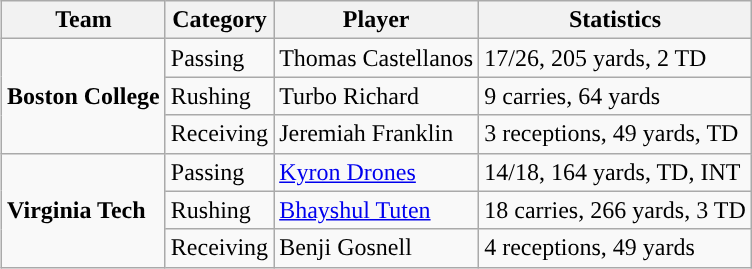<table class="wikitable" style="float: right;">
<tr>
<th>Team</th>
<th>Category</th>
<th>Player</th>
<th>Statistics</th>
</tr>
<tr>
<td rowspan=3><strong>Boston College</strong></td>
<td>Passing</td>
<td>Thomas Castellanos</td>
<td>17/26, 205 yards, 2 TD</td>
</tr>
<tr>
<td>Rushing</td>
<td>Turbo Richard</td>
<td>9 carries, 64 yards</td>
</tr>
<tr>
<td>Receiving</td>
<td>Jeremiah Franklin</td>
<td>3 receptions, 49 yards, TD</td>
</tr>
<tr>
<td rowspan=3><strong>Virginia Tech</strong></td>
<td>Passing</td>
<td><a href='#'>Kyron Drones</a></td>
<td>14/18, 164 yards, TD, INT</td>
</tr>
<tr>
<td>Rushing</td>
<td><a href='#'>Bhayshul Tuten</a></td>
<td>18 carries, 266 yards, 3 TD</td>
</tr>
<tr>
<td>Receiving</td>
<td>Benji Gosnell</td>
<td>4 receptions, 49 yards</td>
</tr>
</table>
